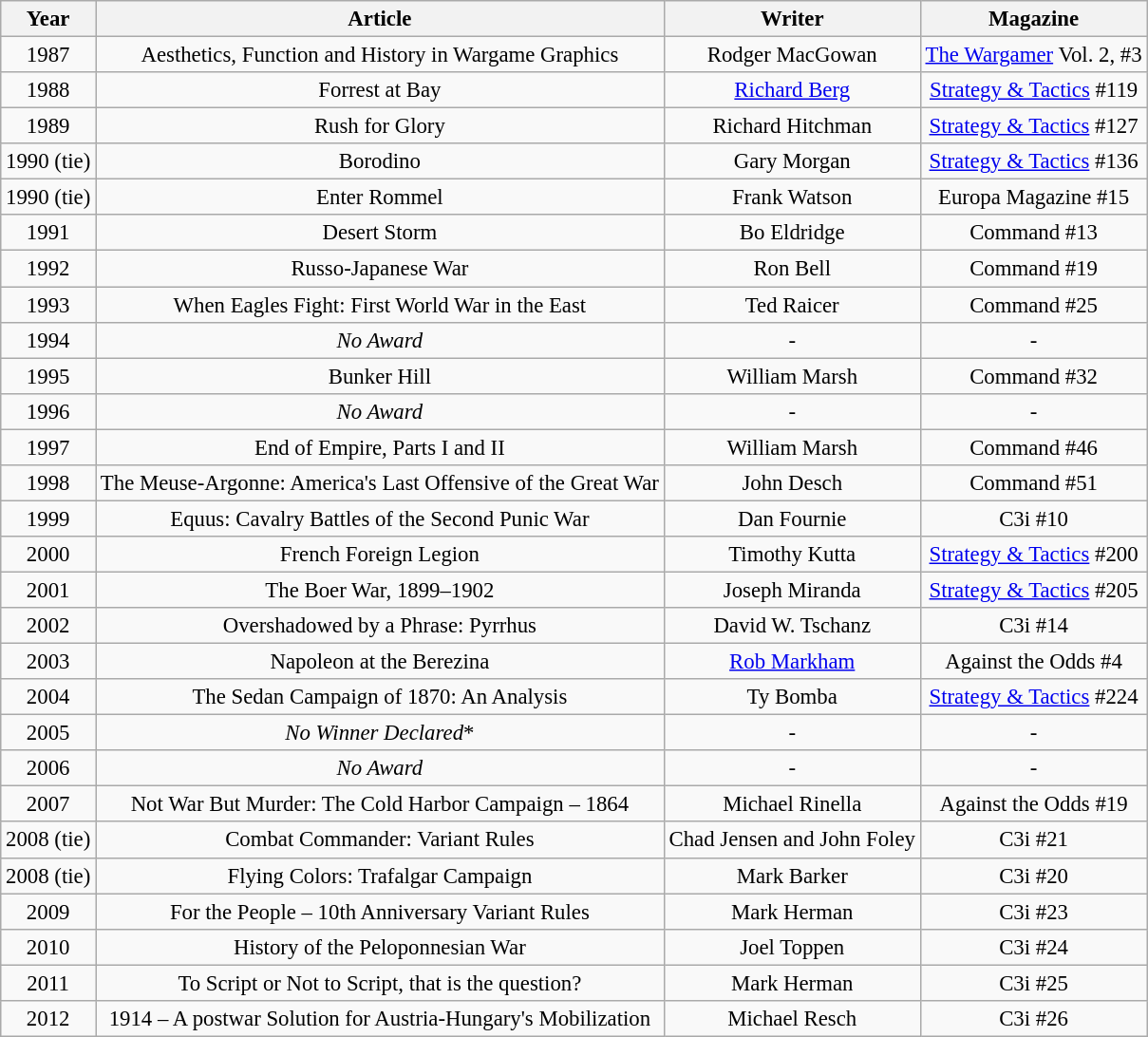<table class="wikitable" style="font-size: 95%">
<tr>
<th>Year</th>
<th>Article</th>
<th>Writer</th>
<th>Magazine</th>
</tr>
<tr align="center">
<td>1987</td>
<td>Aesthetics, Function and History in Wargame Graphics</td>
<td>Rodger MacGowan</td>
<td><a href='#'>The Wargamer</a> Vol. 2, #3</td>
</tr>
<tr align="center">
<td>1988</td>
<td>Forrest at Bay</td>
<td><a href='#'>Richard Berg</a></td>
<td><a href='#'>Strategy & Tactics</a> #119</td>
</tr>
<tr align="center">
<td>1989</td>
<td>Rush for Glory</td>
<td>Richard Hitchman</td>
<td><a href='#'>Strategy & Tactics</a> #127</td>
</tr>
<tr align="center">
<td>1990 (tie)</td>
<td>Borodino</td>
<td>Gary Morgan</td>
<td><a href='#'>Strategy & Tactics</a> #136</td>
</tr>
<tr align="center">
<td>1990 (tie)</td>
<td>Enter Rommel</td>
<td>Frank Watson</td>
<td>Europa Magazine #15</td>
</tr>
<tr align="center">
<td>1991</td>
<td>Desert Storm</td>
<td>Bo Eldridge</td>
<td>Command #13</td>
</tr>
<tr align="center">
<td>1992</td>
<td>Russo-Japanese War</td>
<td>Ron Bell</td>
<td>Command #19</td>
</tr>
<tr align="center">
<td>1993</td>
<td>When Eagles Fight: First World War in the East</td>
<td>Ted Raicer</td>
<td>Command #25</td>
</tr>
<tr align="center">
<td>1994</td>
<td><em>No Award</em></td>
<td>-</td>
<td>-</td>
</tr>
<tr align="center">
<td>1995</td>
<td>Bunker Hill</td>
<td>William Marsh</td>
<td>Command #32</td>
</tr>
<tr align="center">
<td>1996</td>
<td><em>No Award</em></td>
<td>-</td>
<td>-</td>
</tr>
<tr align="center">
<td>1997</td>
<td>End of Empire, Parts I and II</td>
<td>William Marsh</td>
<td>Command #46</td>
</tr>
<tr align="center">
<td>1998</td>
<td>The Meuse-Argonne: America's Last Offensive of the Great War</td>
<td>John Desch</td>
<td>Command #51</td>
</tr>
<tr align="center">
<td>1999</td>
<td>Equus: Cavalry Battles of the Second Punic War</td>
<td>Dan Fournie</td>
<td>C3i #10</td>
</tr>
<tr align="center">
<td>2000</td>
<td>French Foreign Legion</td>
<td>Timothy Kutta</td>
<td><a href='#'>Strategy & Tactics</a> #200</td>
</tr>
<tr align="center">
<td>2001</td>
<td>The Boer War, 1899–1902</td>
<td>Joseph Miranda</td>
<td><a href='#'>Strategy & Tactics</a> #205</td>
</tr>
<tr align="center">
<td>2002</td>
<td>Overshadowed by a Phrase: Pyrrhus</td>
<td>David W. Tschanz</td>
<td>C3i #14</td>
</tr>
<tr align="center">
<td>2003</td>
<td>Napoleon at the Berezina</td>
<td><a href='#'>Rob Markham</a></td>
<td>Against the Odds #4</td>
</tr>
<tr align="center">
<td>2004</td>
<td>The Sedan Campaign of 1870: An Analysis</td>
<td>Ty Bomba</td>
<td><a href='#'>Strategy & Tactics</a> #224</td>
</tr>
<tr align="center">
<td>2005</td>
<td><em>No Winner Declared</em>*</td>
<td>-</td>
<td>-</td>
</tr>
<tr align="center">
<td>2006</td>
<td><em>No Award</em></td>
<td>-</td>
<td>-</td>
</tr>
<tr align="center">
<td>2007</td>
<td>Not War But Murder: The Cold Harbor Campaign – 1864</td>
<td>Michael Rinella</td>
<td>Against the Odds #19</td>
</tr>
<tr align="center">
<td>2008 (tie)</td>
<td>Combat Commander: Variant Rules</td>
<td>Chad Jensen and John Foley</td>
<td>C3i #21</td>
</tr>
<tr align="center">
<td>2008 (tie)</td>
<td>Flying Colors: Trafalgar Campaign</td>
<td>Mark Barker</td>
<td>C3i #20</td>
</tr>
<tr align="center">
<td>2009</td>
<td>For the People – 10th Anniversary Variant Rules</td>
<td>Mark Herman</td>
<td>C3i #23</td>
</tr>
<tr align="center">
<td>2010</td>
<td>History of the Peloponnesian War</td>
<td>Joel Toppen</td>
<td>C3i #24</td>
</tr>
<tr align="center">
<td>2011</td>
<td>To Script or Not to Script, that is the question?</td>
<td>Mark Herman</td>
<td>C3i #25</td>
</tr>
<tr align="center">
<td>2012</td>
<td>1914 – A postwar Solution for Austria-Hungary's Mobilization</td>
<td>Michael Resch</td>
<td>C3i #26</td>
</tr>
</table>
